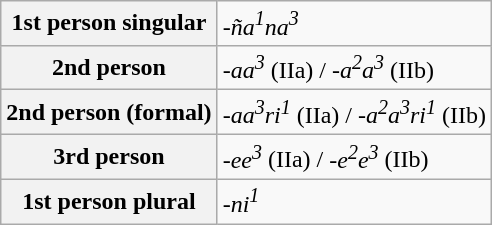<table class="wikitable">
<tr>
<th>1st  person singular</th>
<td><em>-ña<sup>1</sup>na<sup>3</sup></em></td>
</tr>
<tr>
<th>2nd  person</th>
<td><em>-aa<sup>3</sup></em> (IIa) / <em>-a<sup>2</sup>a<sup>3</sup></em>  (IIb)</td>
</tr>
<tr>
<th>2nd  person (formal)</th>
<td><em>-aa<sup>3</sup>ri<sup>1</sup></em>  (IIa) /  <em>-a<sup>2</sup>a<sup>3</sup>ri<sup>1</sup></em> (IIb)</td>
</tr>
<tr>
<th>3rd  person</th>
<td><em>-ee<sup>3</sup></em> (IIa) / <em>-e<sup>2</sup>e<sup>3</sup></em>  (IIb)</td>
</tr>
<tr>
<th>1st  person plural</th>
<td><em>-ni<sup>1</sup></em></td>
</tr>
</table>
